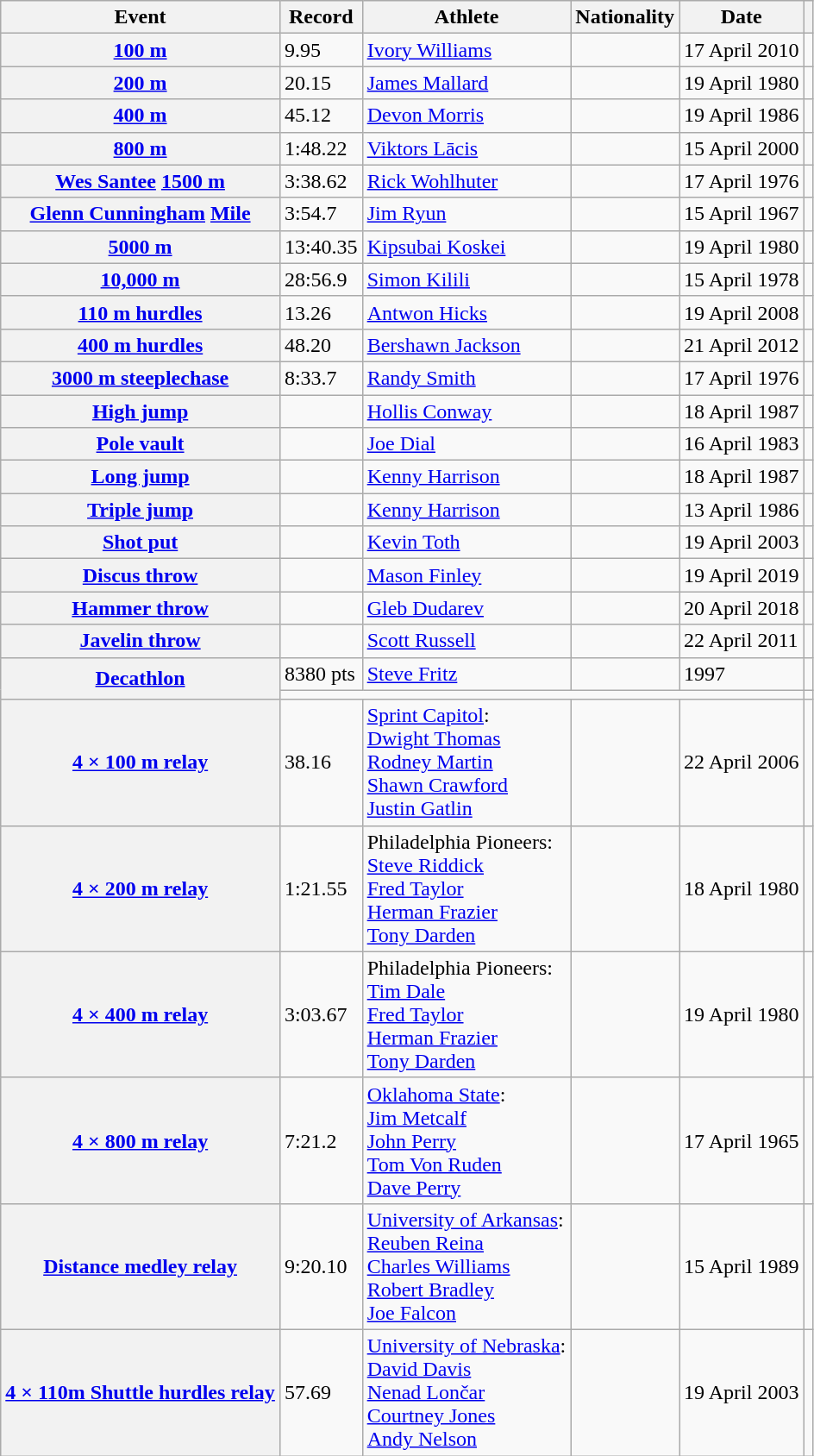<table class="wikitable plainrowheaders sticky-header">
<tr>
<th scope="col">Event</th>
<th scope="col">Record</th>
<th scope="col">Athlete</th>
<th scope="col">Nationality</th>
<th scope="col">Date</th>
<th scope="col"></th>
</tr>
<tr>
<th scope="row"><a href='#'>100 m</a></th>
<td>9.95 </td>
<td><a href='#'>Ivory Williams</a></td>
<td></td>
<td>17 April 2010</td>
<td></td>
</tr>
<tr>
<th scope="row"><a href='#'>200 m</a></th>
<td>20.15</td>
<td><a href='#'>James Mallard</a></td>
<td></td>
<td>19 April 1980</td>
<td></td>
</tr>
<tr>
<th scope="row"><a href='#'>400 m</a></th>
<td>45.12</td>
<td><a href='#'>Devon Morris</a></td>
<td></td>
<td>19 April 1986</td>
<td></td>
</tr>
<tr>
<th scope="row"><a href='#'>800 m</a></th>
<td>1:48.22</td>
<td><a href='#'>Viktors Lācis</a></td>
<td></td>
<td>15 April 2000</td>
<td></td>
</tr>
<tr>
<th scope="row"><a href='#'>Wes Santee</a> <a href='#'>1500 m</a></th>
<td>3:38.62</td>
<td><a href='#'>Rick Wohlhuter</a></td>
<td></td>
<td>17 April 1976</td>
<td></td>
</tr>
<tr>
<th scope="row"><a href='#'>Glenn Cunningham</a> <a href='#'>Mile</a></th>
<td>3:54.7</td>
<td><a href='#'>Jim Ryun</a></td>
<td></td>
<td>15 April 1967</td>
<td></td>
</tr>
<tr>
<th scope="row"><a href='#'>5000 m</a></th>
<td>13:40.35</td>
<td><a href='#'>Kipsubai Koskei</a></td>
<td></td>
<td>19 April 1980</td>
<td></td>
</tr>
<tr>
<th scope="row"><a href='#'>10,000 m</a></th>
<td>28:56.9</td>
<td><a href='#'>Simon Kilili</a></td>
<td></td>
<td>15 April 1978</td>
<td></td>
</tr>
<tr>
<th scope="row"><a href='#'>110 m hurdles</a></th>
<td>13.26</td>
<td><a href='#'>Antwon Hicks</a></td>
<td></td>
<td>19 April 2008</td>
<td></td>
</tr>
<tr>
<th scope="row"><a href='#'>400 m hurdles</a></th>
<td>48.20</td>
<td><a href='#'>Bershawn Jackson</a></td>
<td></td>
<td>21 April 2012</td>
<td></td>
</tr>
<tr>
<th scope="row"><a href='#'>3000 m steeplechase</a></th>
<td>8:33.7</td>
<td><a href='#'>Randy Smith</a></td>
<td></td>
<td>17 April 1976</td>
<td></td>
</tr>
<tr>
<th scope="row"><a href='#'>High jump</a></th>
<td></td>
<td><a href='#'>Hollis Conway</a></td>
<td></td>
<td>18 April 1987</td>
<td></td>
</tr>
<tr>
<th scope="row"><a href='#'>Pole vault</a></th>
<td></td>
<td><a href='#'>Joe Dial</a></td>
<td></td>
<td>16 April 1983</td>
<td></td>
</tr>
<tr>
<th scope="row"><a href='#'>Long jump</a></th>
<td></td>
<td><a href='#'>Kenny Harrison</a></td>
<td></td>
<td>18 April 1987</td>
<td></td>
</tr>
<tr>
<th scope="row"><a href='#'>Triple jump</a></th>
<td></td>
<td><a href='#'>Kenny Harrison</a></td>
<td></td>
<td>13 April 1986</td>
<td></td>
</tr>
<tr>
<th scope="row"><a href='#'>Shot put</a></th>
<td></td>
<td><a href='#'>Kevin Toth</a></td>
<td></td>
<td>19 April 2003</td>
<td></td>
</tr>
<tr>
<th scope="row"><a href='#'>Discus throw</a></th>
<td></td>
<td><a href='#'>Mason Finley</a></td>
<td></td>
<td>19 April 2019</td>
<td></td>
</tr>
<tr>
<th scope="row"><a href='#'>Hammer throw</a></th>
<td></td>
<td><a href='#'>Gleb Dudarev</a></td>
<td></td>
<td>20 April 2018</td>
<td></td>
</tr>
<tr>
<th scope="row"><a href='#'>Javelin throw</a></th>
<td></td>
<td><a href='#'>Scott Russell</a></td>
<td></td>
<td>22 April 2011</td>
<td></td>
</tr>
<tr>
<th scope="rowgroup" rowspan="2"><a href='#'>Decathlon</a></th>
<td>8380 pts</td>
<td><a href='#'>Steve Fritz</a></td>
<td></td>
<td>1997</td>
<td></td>
</tr>
<tr>
<td colspan="4"></td>
<td></td>
</tr>
<tr>
<th scope="row"><a href='#'>4 × 100 m relay</a></th>
<td>38.16</td>
<td><a href='#'>Sprint Capitol</a>:<br><a href='#'>Dwight Thomas</a><br><a href='#'>Rodney Martin</a><br><a href='#'>Shawn Crawford</a><br><a href='#'>Justin Gatlin</a></td>
<td><br><br><br><br></td>
<td>22 April 2006</td>
<td></td>
</tr>
<tr>
<th scope="row"><a href='#'>4 × 200 m relay</a></th>
<td>1:21.55</td>
<td>Philadelphia Pioneers:<br><a href='#'>Steve Riddick</a><br><a href='#'>Fred Taylor</a><br><a href='#'>Herman Frazier</a><br><a href='#'>Tony Darden</a></td>
<td><br><br><br><br></td>
<td>18 April 1980</td>
<td></td>
</tr>
<tr>
<th scope="row"><a href='#'>4 × 400 m relay</a></th>
<td>3:03.67</td>
<td>Philadelphia Pioneers:<br><a href='#'>Tim Dale</a><br><a href='#'>Fred Taylor</a><br><a href='#'>Herman Frazier</a><br><a href='#'>Tony Darden</a></td>
<td><br><br><br><br></td>
<td>19 April 1980</td>
<td></td>
</tr>
<tr>
<th scope="row"><a href='#'>4 × 800 m relay</a></th>
<td>7:21.2</td>
<td><a href='#'>Oklahoma State</a>:<br><a href='#'>Jim Metcalf</a><br><a href='#'>John Perry</a><br><a href='#'>Tom Von Ruden</a><br><a href='#'>Dave Perry</a></td>
<td><br></td>
<td>17 April 1965</td>
<td></td>
</tr>
<tr>
<th scope="row"><a href='#'>Distance medley relay</a></th>
<td>9:20.10</td>
<td><a href='#'>University of Arkansas</a>:<br><a href='#'>Reuben Reina</a><br><a href='#'>Charles Williams</a><br><a href='#'>Robert Bradley</a><br><a href='#'>Joe Falcon</a></td>
<td><br><br><br><br></td>
<td>15 April 1989</td>
<td></td>
</tr>
<tr>
<th scope="row"><a href='#'>4 × 110m Shuttle hurdles relay</a></th>
<td>57.69</td>
<td><a href='#'>University of Nebraska</a>:<br><a href='#'>David Davis</a><br><a href='#'>Nenad Lončar</a><br><a href='#'>Courtney Jones</a><br><a href='#'>Andy Nelson</a></td>
<td><br><br><br><br></td>
<td>19 April 2003</td>
<td></td>
</tr>
</table>
